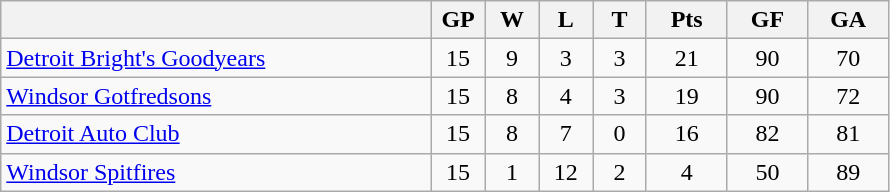<table class="wikitable">
<tr>
<th width="40%"></th>
<th width="5%">GP</th>
<th width="5%">W</th>
<th width="5%">L</th>
<th width="5%">T</th>
<th width="7.5%">Pts</th>
<th width="7.5%">GF</th>
<th width="7.5%">GA</th>
</tr>
<tr align="center">
<td align="left"><a href='#'>Detroit Bright's Goodyears</a></td>
<td>15</td>
<td>9</td>
<td>3</td>
<td>3</td>
<td>21</td>
<td>90</td>
<td>70</td>
</tr>
<tr align="center">
<td align="left"><a href='#'>Windsor Gotfredsons</a></td>
<td>15</td>
<td>8</td>
<td>4</td>
<td>3</td>
<td>19</td>
<td>90</td>
<td>72</td>
</tr>
<tr align="center">
<td align="left"><a href='#'>Detroit Auto Club</a></td>
<td>15</td>
<td>8</td>
<td>7</td>
<td>0</td>
<td>16</td>
<td>82</td>
<td>81</td>
</tr>
<tr align="center">
<td align="left"><a href='#'>Windsor Spitfires</a></td>
<td>15</td>
<td>1</td>
<td>12</td>
<td>2</td>
<td>4</td>
<td>50</td>
<td>89</td>
</tr>
</table>
